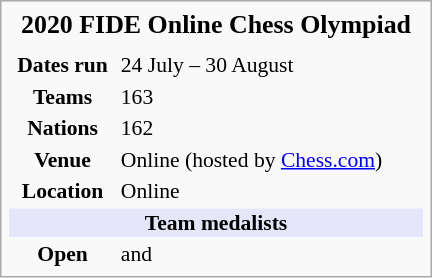<table class="infobox vevent" style="width:20em; font-size:90%;" cellspacing="2">
<tr>
<th colspan="2" style="font-size:larger; text-align:center" class="summary">2020 FIDE Online Chess Olympiad</th>
</tr>
<tr>
<td style="text-align:center;" colspan="2"></td>
</tr>
<tr>
<th>Dates run</th>
<td>24 July – 30 August</td>
</tr>
<tr>
<th>Teams</th>
<td>163</td>
</tr>
<tr>
<th>Nations</th>
<td>162</td>
</tr>
<tr>
<th>Venue</th>
<td>Online (hosted by <a href='#'>Chess.com</a>)</td>
</tr>
<tr>
<th>Location</th>
<td>Online</td>
</tr>
<tr>
<th colspan="2" style="background:lavender; text-align:center;">Team medalists</th>
</tr>
<tr>
<th>Open</th>
<td>  and </td>
</tr>
</table>
